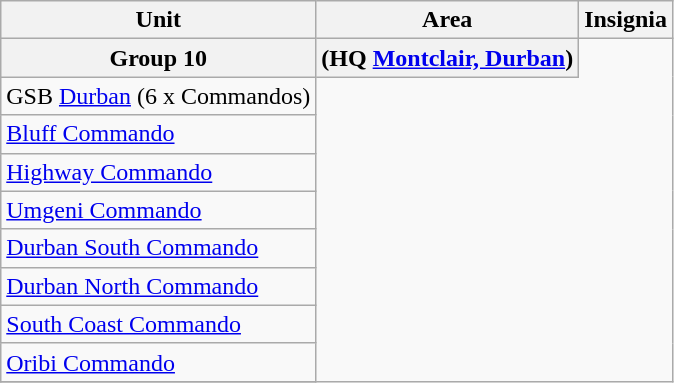<table class="wikitable">
<tr>
<th>Unit</th>
<th>Area</th>
<th>Insignia</th>
</tr>
<tr>
<th>Group 10</th>
<th>(HQ <a href='#'>Montclair, Durban</a>)</th>
</tr>
<tr>
<td>GSB <a href='#'>Durban</a> (6 x Commandos)</td>
</tr>
<tr>
<td><a href='#'>Bluff Commando</a></td>
</tr>
<tr>
<td><a href='#'>Highway Commando</a></td>
</tr>
<tr>
<td><a href='#'>Umgeni Commando</a></td>
</tr>
<tr>
<td><a href='#'>Durban South Commando</a></td>
</tr>
<tr>
<td><a href='#'>Durban North Commando</a></td>
</tr>
<tr>
<td><a href='#'>South Coast Commando</a></td>
</tr>
<tr>
<td><a href='#'>Oribi Commando</a></td>
</tr>
<tr>
</tr>
</table>
